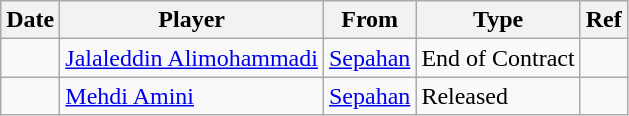<table class="wikitable">
<tr>
<th><strong>Date</strong></th>
<th><strong>Player</strong></th>
<th><strong>From</strong></th>
<th><strong>Type</strong></th>
<th><strong>Ref</strong></th>
</tr>
<tr>
<td></td>
<td> <a href='#'>Jalaleddin Alimohammadi</a></td>
<td> <a href='#'>Sepahan</a></td>
<td>End of Contract</td>
<td></td>
</tr>
<tr>
<td></td>
<td> <a href='#'>Mehdi Amini</a></td>
<td> <a href='#'>Sepahan</a></td>
<td>Released</td>
<td></td>
</tr>
</table>
